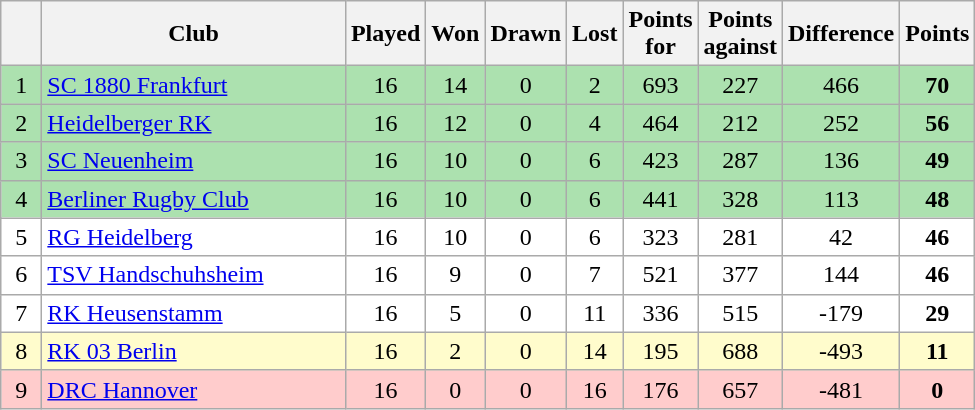<table class="wikitable" style="text-align: center;">
<tr>
<th bgcolor="#efefef" width="20"></th>
<th bgcolor="#efefef" width="195">Club</th>
<th bgcolor="#efefef" width="20">Played</th>
<th bgcolor="#efefef" width="20">Won</th>
<th bgcolor="#efefef" width="20">Drawn</th>
<th bgcolor="#efefef" width="20">Lost</th>
<th bgcolor="#efefef" width="20">Points for</th>
<th bgcolor="#efefef" width="20">Points against</th>
<th bgcolor="#efefef" width="20">Difference</th>
<th bgcolor="#efefef" width="20">Points</th>
</tr>
<tr bgcolor=#ACE1AF align=center>
<td>1</td>
<td align=left><a href='#'>SC 1880 Frankfurt</a></td>
<td>16</td>
<td>14</td>
<td>0</td>
<td>2</td>
<td>693</td>
<td>227</td>
<td>466</td>
<td><strong>70</strong></td>
</tr>
<tr bgcolor=#ACE1AF align=center>
<td>2</td>
<td align=left><a href='#'>Heidelberger RK</a></td>
<td>16</td>
<td>12</td>
<td>0</td>
<td>4</td>
<td>464</td>
<td>212</td>
<td>252</td>
<td><strong>56</strong></td>
</tr>
<tr bgcolor=#ACE1AF align=center>
<td>3</td>
<td align=left><a href='#'>SC Neuenheim</a></td>
<td>16</td>
<td>10</td>
<td>0</td>
<td>6</td>
<td>423</td>
<td>287</td>
<td>136</td>
<td><strong>49</strong></td>
</tr>
<tr bgcolor=#ACE1AF align=center>
<td>4</td>
<td align=left><a href='#'>Berliner Rugby Club</a></td>
<td>16</td>
<td>10</td>
<td>0</td>
<td>6</td>
<td>441</td>
<td>328</td>
<td>113</td>
<td><strong>48</strong></td>
</tr>
<tr bgcolor=#ffffff align=center>
<td>5</td>
<td align=left><a href='#'>RG Heidelberg</a></td>
<td>16</td>
<td>10</td>
<td>0</td>
<td>6</td>
<td>323</td>
<td>281</td>
<td>42</td>
<td><strong>46</strong></td>
</tr>
<tr bgcolor=#ffffff align=center>
<td>6</td>
<td align=left><a href='#'>TSV Handschuhsheim</a></td>
<td>16</td>
<td>9</td>
<td>0</td>
<td>7</td>
<td>521</td>
<td>377</td>
<td>144</td>
<td><strong>46</strong></td>
</tr>
<tr bgcolor=#ffffff align=center>
<td>7</td>
<td align=left><a href='#'>RK Heusenstamm</a></td>
<td>16</td>
<td>5</td>
<td>0</td>
<td>11</td>
<td>336</td>
<td>515</td>
<td>-179</td>
<td><strong>29</strong></td>
</tr>
<tr bgcolor=#fffccc align=center>
<td>8</td>
<td align=left><a href='#'>RK 03 Berlin</a></td>
<td>16</td>
<td>2</td>
<td>0</td>
<td>14</td>
<td>195</td>
<td>688</td>
<td>-493</td>
<td><strong>11</strong></td>
</tr>
<tr bgcolor=#ffcccc align=center>
<td>9</td>
<td align=left><a href='#'>DRC Hannover</a></td>
<td>16</td>
<td>0</td>
<td>0</td>
<td>16</td>
<td>176</td>
<td>657</td>
<td>-481</td>
<td><strong>0</strong></td>
</tr>
</table>
